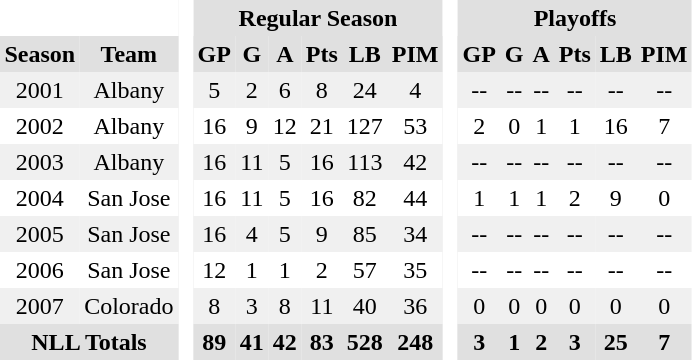<table BORDER="0" CELLPADDING="3" CELLSPACING="0">
<tr ALIGN="center" bgcolor="#e0e0e0">
<th colspan="2" bgcolor="#ffffff"> </th>
<th rowspan="99" bgcolor="#ffffff"> </th>
<th colspan="6">Regular Season</th>
<th rowspan="99" bgcolor="#ffffff"> </th>
<th colspan="6">Playoffs</th>
</tr>
<tr ALIGN="center" bgcolor="#e0e0e0">
<th>Season</th>
<th>Team</th>
<th>GP</th>
<th>G</th>
<th>A</th>
<th>Pts</th>
<th>LB</th>
<th>PIM</th>
<th>GP</th>
<th>G</th>
<th>A</th>
<th>Pts</th>
<th>LB</th>
<th>PIM</th>
</tr>
<tr ALIGN="center" bgcolor="#f0f0f0">
<td>2001</td>
<td>Albany</td>
<td>5</td>
<td>2</td>
<td>6</td>
<td>8</td>
<td>24</td>
<td>4</td>
<td>--</td>
<td>--</td>
<td>--</td>
<td>--</td>
<td>--</td>
<td>--</td>
</tr>
<tr ALIGN="center">
<td>2002</td>
<td>Albany</td>
<td>16</td>
<td>9</td>
<td>12</td>
<td>21</td>
<td>127</td>
<td>53</td>
<td>2</td>
<td>0</td>
<td>1</td>
<td>1</td>
<td>16</td>
<td>7</td>
</tr>
<tr ALIGN="center" bgcolor="#f0f0f0">
<td>2003</td>
<td>Albany</td>
<td>16</td>
<td>11</td>
<td>5</td>
<td>16</td>
<td>113</td>
<td>42</td>
<td>--</td>
<td>--</td>
<td>--</td>
<td>--</td>
<td>--</td>
<td>--</td>
</tr>
<tr ALIGN="center">
<td>2004</td>
<td>San Jose</td>
<td>16</td>
<td>11</td>
<td>5</td>
<td>16</td>
<td>82</td>
<td>44</td>
<td>1</td>
<td>1</td>
<td>1</td>
<td>2</td>
<td>9</td>
<td>0</td>
</tr>
<tr ALIGN="center" bgcolor="#f0f0f0">
<td>2005</td>
<td>San Jose</td>
<td>16</td>
<td>4</td>
<td>5</td>
<td>9</td>
<td>85</td>
<td>34</td>
<td>--</td>
<td>--</td>
<td>--</td>
<td>--</td>
<td>--</td>
<td>--</td>
</tr>
<tr ALIGN="center">
<td>2006</td>
<td>San Jose</td>
<td>12</td>
<td>1</td>
<td>1</td>
<td>2</td>
<td>57</td>
<td>35</td>
<td>--</td>
<td>--</td>
<td>--</td>
<td>--</td>
<td>--</td>
<td>--</td>
</tr>
<tr ALIGN="center" bgcolor="#f0f0f0">
<td>2007</td>
<td>Colorado</td>
<td>8</td>
<td>3</td>
<td>8</td>
<td>11</td>
<td>40</td>
<td>36</td>
<td>0</td>
<td>0</td>
<td>0</td>
<td>0</td>
<td>0</td>
<td>0</td>
</tr>
<tr ALIGN="center" bgcolor="#e0e0e0">
<th colspan="2">NLL Totals</th>
<th>89</th>
<th>41</th>
<th>42</th>
<th>83</th>
<th>528</th>
<th>248</th>
<th>3</th>
<th>1</th>
<th>2</th>
<th>3</th>
<th>25</th>
<th>7</th>
</tr>
</table>
